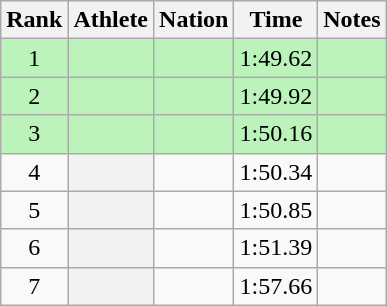<table class="wikitable plainrowheaders sortable" style="text-align:center;">
<tr>
<th scope=col>Rank</th>
<th scope=col>Athlete</th>
<th scope=col>Nation</th>
<th scope=col>Time</th>
<th scope=col>Notes</th>
</tr>
<tr bgcolor=#bbf3bb>
<td>1</td>
<th scope=row style="background:#bbf3bb; text-align:left;"></th>
<td align=left></td>
<td>1:49.62</td>
<td></td>
</tr>
<tr bgcolor=#bbf3bb>
<td>2</td>
<th scope=row style="background:#bbf3bb; text-align:left;"></th>
<td align=left></td>
<td>1:49.92</td>
<td></td>
</tr>
<tr bgcolor=#bbf3bb>
<td>3</td>
<th scope=row style="background:#bbf3bb; text-align:left;"></th>
<td align=left></td>
<td>1:50.16</td>
<td></td>
</tr>
<tr>
<td>4</td>
<th scope=row style=text-align:left;></th>
<td align=left></td>
<td>1:50.34</td>
<td></td>
</tr>
<tr>
<td>5</td>
<th scope=row style=text-align:left;></th>
<td align=left></td>
<td>1:50.85</td>
<td></td>
</tr>
<tr>
<td>6</td>
<th scope=row style=text-align:left;></th>
<td align=left></td>
<td>1:51.39</td>
<td></td>
</tr>
<tr>
<td>7</td>
<th scope=row style=text-align:left;></th>
<td align=left></td>
<td>1:57.66</td>
<td></td>
</tr>
</table>
